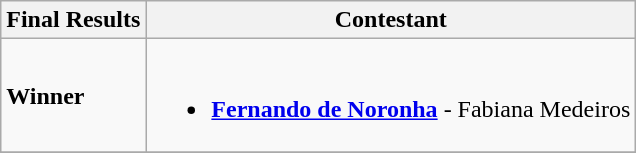<table class="wikitable">
<tr>
<th>Final Results</th>
<th>Contestant</th>
</tr>
<tr>
<td><strong>Winner</strong></td>
<td><br><ul><li><strong> <a href='#'>Fernando de Noronha</a></strong> - Fabiana Medeiros</li></ul></td>
</tr>
<tr>
</tr>
</table>
